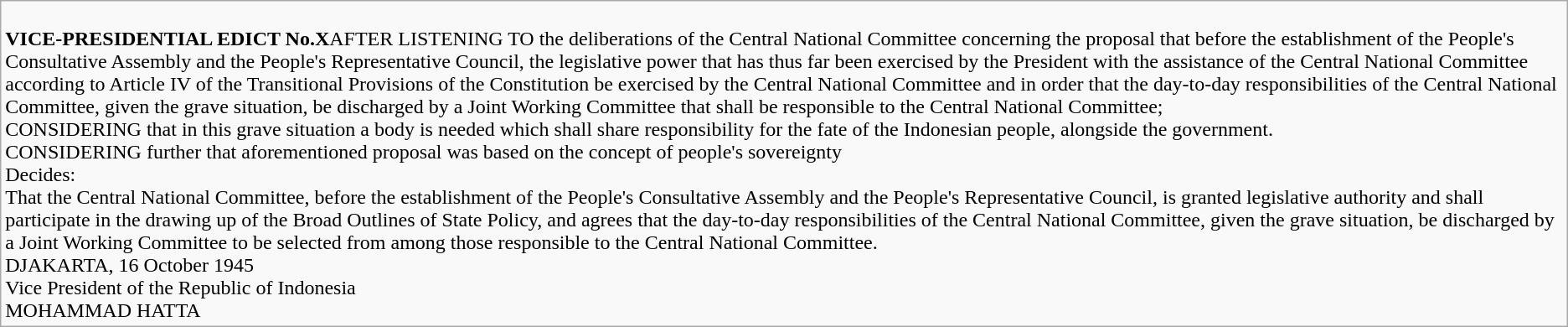<table class="wikitable" border="1">
<tr>
<td><br><strong>VICE-PRESIDENTIAL EDICT No.X</strong>AFTER LISTENING TO the deliberations of the Central National Committee concerning the proposal that before the establishment of the People's Consultative Assembly and the People's Representative Council, the legislative power that has thus far been exercised by the President with the assistance of the Central National Committee according to Article IV of the Transitional Provisions of the Constitution be exercised by the Central National Committee and in order that the day-to-day responsibilities of the Central National Committee, given the grave situation, be discharged by a Joint Working Committee that shall be responsible to the Central National Committee;<br>CONSIDERING that in this grave situation a body is needed which shall share responsibility for the fate of the Indonesian people, alongside the government.<br>CONSIDERING further that aforementioned proposal was based on the concept of people's sovereignty<br>Decides:<br>That the Central National Committee, before the establishment of the People's Consultative Assembly and the People's Representative Council, is granted  legislative authority and shall participate in the drawing up of the Broad Outlines of State Policy, and agrees that the day-to-day responsibilities of the Central National Committee, given the grave situation, be discharged by a Joint Working Committee to be selected from among those responsible to the Central National Committee.<br>DJAKARTA, 16 October 1945<br>Vice President of the Republic of Indonesia<br>MOHAMMAD HATTA</td>
</tr>
</table>
